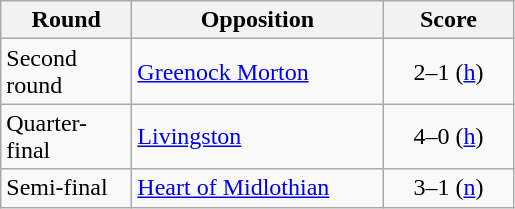<table class="wikitable" style="text-align:left">
<tr>
<th width=80>Round</th>
<th width=160>Opposition</th>
<th width=80>Score</th>
</tr>
<tr>
<td>Second round</td>
<td><a href='#'>Greenock Morton</a></td>
<td align=center>2–1 (<a href='#'>h</a>)</td>
</tr>
<tr>
<td>Quarter-final</td>
<td><a href='#'>Livingston</a></td>
<td align=center>4–0 (<a href='#'>h</a>)</td>
</tr>
<tr>
<td>Semi-final</td>
<td><a href='#'>Heart of Midlothian</a></td>
<td align=center>3–1 (<a href='#'>n</a>)</td>
</tr>
</table>
